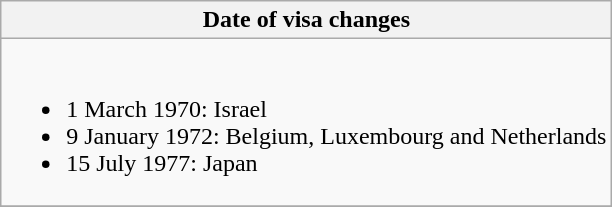<table class="wikitable collapsible collapsed">
<tr>
<th style="width:100%;";">Date of visa changes</th>
</tr>
<tr>
<td><br><ul><li>1 March 1970: Israel</li><li>9 January 1972: Belgium, Luxembourg and Netherlands</li><li>15 July 1977: Japan</li></ul></td>
</tr>
<tr>
</tr>
</table>
